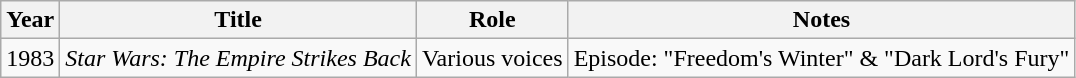<table class="wikitable sortable">
<tr>
<th>Year</th>
<th>Title</th>
<th>Role</th>
<th class="unsortable">Notes</th>
</tr>
<tr>
<td>1983</td>
<td><em>Star Wars: The Empire Strikes Back</em></td>
<td>Various voices</td>
<td>Episode: "Freedom's Winter" & "Dark Lord's Fury"</td>
</tr>
</table>
